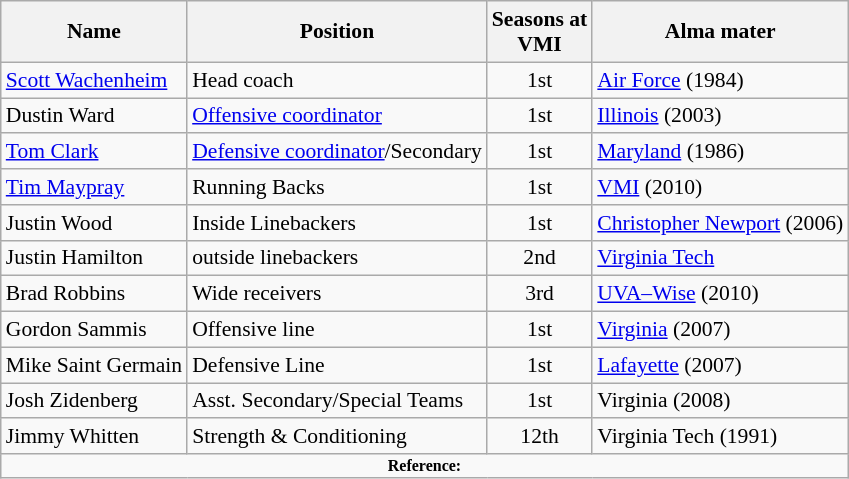<table class="wikitable" border="1" style="font-size:90%;">
<tr>
<th>Name</th>
<th>Position</th>
<th>Seasons at<br>VMI</th>
<th>Alma mater</th>
</tr>
<tr align="left">
<td><a href='#'>Scott Wachenheim</a></td>
<td>Head coach</td>
<td - align="center">1st</td>
<td><a href='#'>Air Force</a> (1984)</td>
</tr>
<tr align="left">
<td>Dustin Ward</td>
<td><a href='#'>Offensive coordinator</a></td>
<td - align="center">1st</td>
<td><a href='#'>Illinois</a> (2003)</td>
</tr>
<tr align="left">
<td><a href='#'>Tom Clark</a></td>
<td><a href='#'>Defensive coordinator</a>/Secondary</td>
<td - align="center">1st</td>
<td><a href='#'>Maryland</a> (1986)</td>
</tr>
<tr align="left">
<td><a href='#'>Tim Maypray</a></td>
<td>Running Backs</td>
<td - align="center">1st</td>
<td><a href='#'>VMI</a> (2010)</td>
</tr>
<tr align="left">
<td>Justin Wood</td>
<td>Inside Linebackers</td>
<td - align="center">1st</td>
<td><a href='#'>Christopher Newport</a> (2006)</td>
</tr>
<tr align="left">
<td>Justin Hamilton</td>
<td>outside linebackers</td>
<td - align="center">2nd</td>
<td><a href='#'>Virginia Tech</a></td>
</tr>
<tr align="left">
<td>Brad Robbins</td>
<td>Wide receivers</td>
<td - align="center">3rd</td>
<td><a href='#'>UVA–Wise</a> (2010)</td>
</tr>
<tr align="left">
<td>Gordon Sammis</td>
<td>Offensive line</td>
<td - align="center">1st</td>
<td><a href='#'>Virginia</a> (2007)</td>
</tr>
<tr align="left">
<td>Mike Saint Germain</td>
<td>Defensive Line</td>
<td - align="center">1st</td>
<td><a href='#'>Lafayette</a> (2007)</td>
</tr>
<tr align="left">
<td>Josh Zidenberg</td>
<td>Asst. Secondary/Special Teams</td>
<td - align="center">1st</td>
<td>Virginia (2008)</td>
</tr>
<tr align="left">
<td>Jimmy Whitten</td>
<td>Strength & Conditioning</td>
<td - align="center">12th</td>
<td>Virginia Tech (1991)</td>
</tr>
<tr>
<td colspan="4" style="font-size: 8pt" align="center"><strong>Reference:</strong></td>
</tr>
</table>
